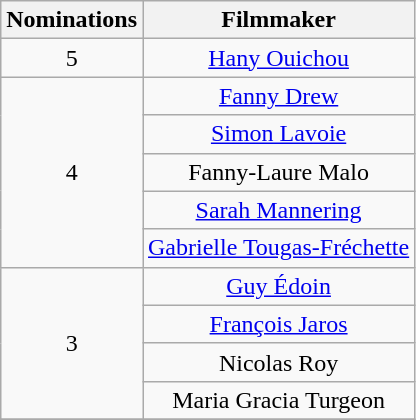<table class="wikitable" style="text-align:center;">
<tr>
<th scope="col" width="17">Nominations</th>
<th scope="col" align="center">Filmmaker</th>
</tr>
<tr>
<td rowspan="1" style="text-align:center;">5</td>
<td><a href='#'>Hany Ouichou</a></td>
</tr>
<tr>
<td rowspan="5" style="text-align:center;">4</td>
<td><a href='#'>Fanny Drew</a></td>
</tr>
<tr>
<td><a href='#'>Simon Lavoie</a></td>
</tr>
<tr>
<td>Fanny-Laure Malo</td>
</tr>
<tr>
<td><a href='#'>Sarah Mannering</a></td>
</tr>
<tr>
<td><a href='#'>Gabrielle Tougas-Fréchette</a></td>
</tr>
<tr>
<td rowspan="4" style="text-align:center;">3</td>
<td><a href='#'>Guy Édoin</a></td>
</tr>
<tr>
<td><a href='#'>François Jaros</a></td>
</tr>
<tr>
<td>Nicolas Roy</td>
</tr>
<tr>
<td>Maria Gracia Turgeon</td>
</tr>
<tr>
</tr>
</table>
